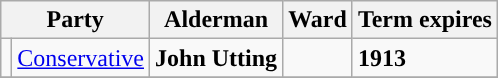<table class="wikitable">
<tr>
<th colspan="2">Party</th>
<th>Alderman</th>
<th>Ward</th>
<th>Term expires</th>
</tr>
<tr>
<td style="background-color:"></td>
<td><a href='#'>Conservative</a></td>
<td><strong>John Utting</strong></td>
<td></td>
<td><strong>1913</strong></td>
</tr>
<tr>
</tr>
</table>
